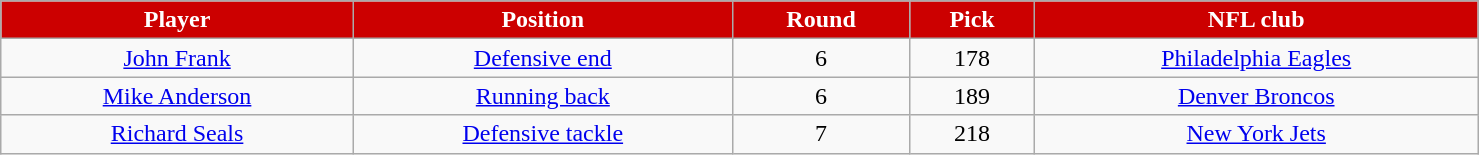<table class="wikitable" width="78%">
<tr align="center" style="background:#CC0000; color:white">
<td><strong>Player</strong></td>
<td><strong>Position</strong></td>
<td><strong>Round</strong></td>
<td><strong>Pick</strong></td>
<td><strong>NFL club</strong></td>
</tr>
<tr align="center">
<td><a href='#'>John Frank</a></td>
<td><a href='#'>Defensive end</a></td>
<td>6</td>
<td>178</td>
<td><a href='#'>Philadelphia Eagles</a></td>
</tr>
<tr align="center">
<td><a href='#'>Mike Anderson</a></td>
<td><a href='#'>Running back</a></td>
<td>6</td>
<td>189</td>
<td><a href='#'>Denver Broncos</a></td>
</tr>
<tr align="center">
<td><a href='#'>Richard Seals</a></td>
<td><a href='#'>Defensive tackle</a></td>
<td>7</td>
<td>218</td>
<td><a href='#'>New York Jets</a></td>
</tr>
</table>
